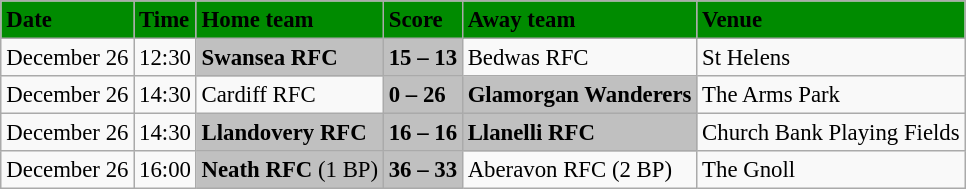<table class="wikitable" style="margin:0.5em auto; font-size:95%">
<tr bgcolor="#008B00">
<td><strong>Date</strong></td>
<td><strong>Time</strong></td>
<td><strong>Home team</strong></td>
<td><strong>Score</strong></td>
<td><strong>Away team</strong></td>
<td><strong>Venue</strong></td>
</tr>
<tr>
<td>December 26</td>
<td>12:30</td>
<td bgcolor="silver"><strong>Swansea RFC</strong></td>
<td bgcolor="silver"><strong>15 – 13</strong></td>
<td>Bedwas RFC</td>
<td>St Helens</td>
</tr>
<tr>
<td>December 26</td>
<td>14:30</td>
<td>Cardiff RFC</td>
<td bgcolor="silver"><strong>0 – 26</strong></td>
<td bgcolor="silver"><strong>Glamorgan Wanderers</strong></td>
<td>The Arms Park</td>
</tr>
<tr>
<td>December 26</td>
<td>14:30</td>
<td bgcolor="silver"><strong>Llandovery RFC</strong></td>
<td bgcolor="silver"><strong>16 – 16</strong></td>
<td bgcolor="silver"><strong>Llanelli RFC</strong></td>
<td>Church Bank Playing Fields</td>
</tr>
<tr>
<td>December 26</td>
<td>16:00</td>
<td bgcolor="silver"><strong>Neath RFC</strong> (1 BP)</td>
<td bgcolor="silver"><strong>36 – 33</strong></td>
<td>Aberavon RFC (2 BP)</td>
<td>The Gnoll</td>
</tr>
</table>
